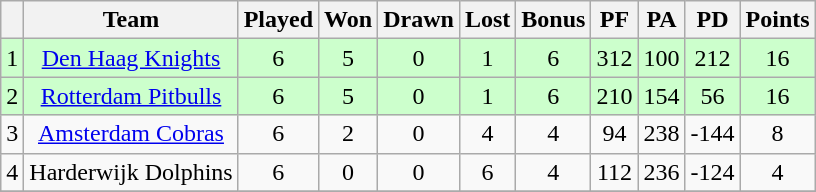<table class="wikitable" style="text-align:center;">
<tr>
<th></th>
<th>Team</th>
<th>Played</th>
<th>Won</th>
<th>Drawn</th>
<th>Lost</th>
<th>Bonus</th>
<th>PF</th>
<th>PA</th>
<th>PD</th>
<th>Points</th>
</tr>
<tr style="background:#ccffcc;">
<td>1</td>
<td><a href='#'>Den Haag Knights</a></td>
<td>6</td>
<td>5</td>
<td>0</td>
<td>1</td>
<td>6</td>
<td>312</td>
<td>100</td>
<td>212</td>
<td>16</td>
</tr>
<tr style="background:#ccffcc;">
<td>2</td>
<td><a href='#'>Rotterdam Pitbulls</a></td>
<td>6</td>
<td>5</td>
<td>0</td>
<td>1</td>
<td>6</td>
<td>210</td>
<td>154</td>
<td>56</td>
<td>16</td>
</tr>
<tr>
<td>3</td>
<td><a href='#'>Amsterdam Cobras</a></td>
<td>6</td>
<td>2</td>
<td>0</td>
<td>4</td>
<td>4</td>
<td>94</td>
<td>238</td>
<td>-144</td>
<td>8</td>
</tr>
<tr>
<td>4</td>
<td>Harderwijk Dolphins</td>
<td>6</td>
<td>0</td>
<td>0</td>
<td>6</td>
<td>4</td>
<td>112</td>
<td>236</td>
<td>-124</td>
<td>4</td>
</tr>
<tr>
</tr>
</table>
